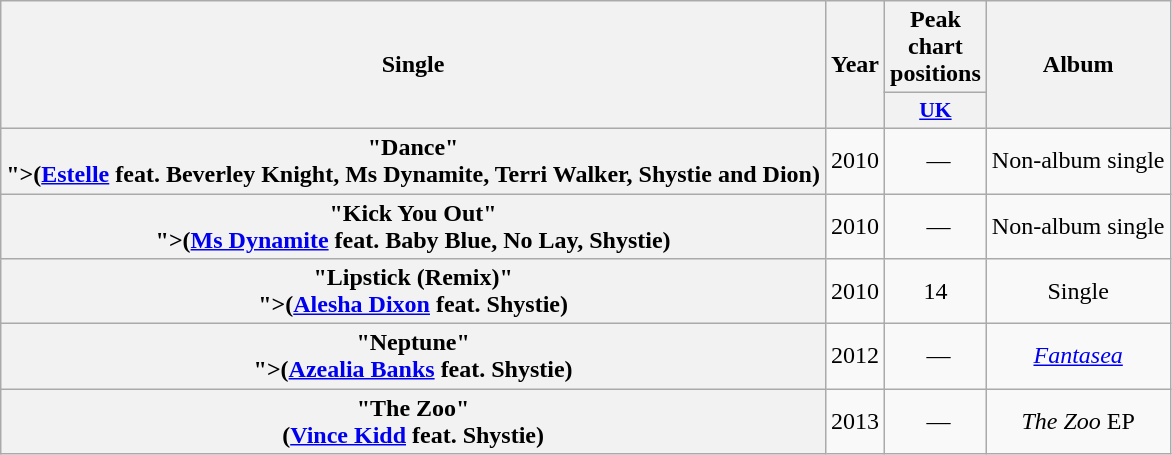<table class="wikitable plainrowheaders" style="text-align:center;">
<tr>
<th scope="col" rowspan="2">Single</th>
<th scope="col" rowspan="2">Year</th>
<th scope="col" colspan="1">Peak chart positions</th>
<th scope="col" rowspan="2">Album</th>
</tr>
<tr>
<th scope="col" style="width:3em;font-size:90%;"><a href='#'>UK</a></th>
</tr>
<tr>
<th scope="row">"Dance"<br><span>">(<a href='#'>Estelle</a> feat. Beverley Knight, Ms Dynamite, Terri Walker, Shystie and Dion)</span></th>
<td>2010</td>
<td> —</td>
<td>Non-album single</td>
</tr>
<tr>
<th scope="row">"Kick You Out"<br><span>">(<a href='#'>Ms Dynamite</a> feat. Baby Blue, No Lay, Shystie)</span></th>
<td>2010</td>
<td> —</td>
<td>Non-album single</td>
</tr>
<tr>
<th scope="row">"Lipstick (Remix)"<br><span>">(<a href='#'>Alesha Dixon</a> feat. Shystie)</span></th>
<td>2010</td>
<td>14</td>
<td>Single</td>
</tr>
<tr>
<th scope="row">"Neptune"<br><span>">(<a href='#'>Azealia Banks</a> feat. Shystie)</span></th>
<td>2012</td>
<td> —</td>
<td><em><a href='#'>Fantasea</a></em></td>
</tr>
<tr>
<th scope="row">"The Zoo"<br><span>(<a href='#'>Vince Kidd</a> feat. Shystie)</span></th>
<td>2013</td>
<td> —</td>
<td><em>The Zoo</em> EP</td>
</tr>
</table>
